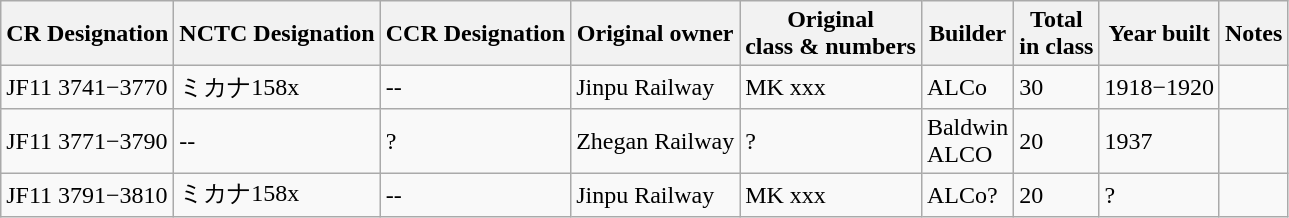<table class="wikitable">
<tr>
<th>CR Designation</th>
<th>NCTC Designation</th>
<th>CCR Designation</th>
<th>Original owner</th>
<th>Original<br>class & numbers</th>
<th>Builder</th>
<th>Total<br>in class</th>
<th>Year built</th>
<th>Notes</th>
</tr>
<tr>
<td>JF11 3741−3770</td>
<td>ミカナ158x</td>
<td>--</td>
<td>Jinpu Railway</td>
<td>MK xxx</td>
<td>ALCo</td>
<td>30</td>
<td>1918−1920</td>
<td></td>
</tr>
<tr>
<td>JF11 3771−3790</td>
<td>--</td>
<td>?</td>
<td>Zhegan Railway</td>
<td>?</td>
<td>Baldwin<br>ALCO</td>
<td>20</td>
<td>1937</td>
<td></td>
</tr>
<tr>
<td>JF11 3791−3810</td>
<td>ミカナ158x</td>
<td>--</td>
<td>Jinpu Railway</td>
<td>MK xxx</td>
<td>ALCo?</td>
<td>20</td>
<td>?</td>
<td></td>
</tr>
</table>
